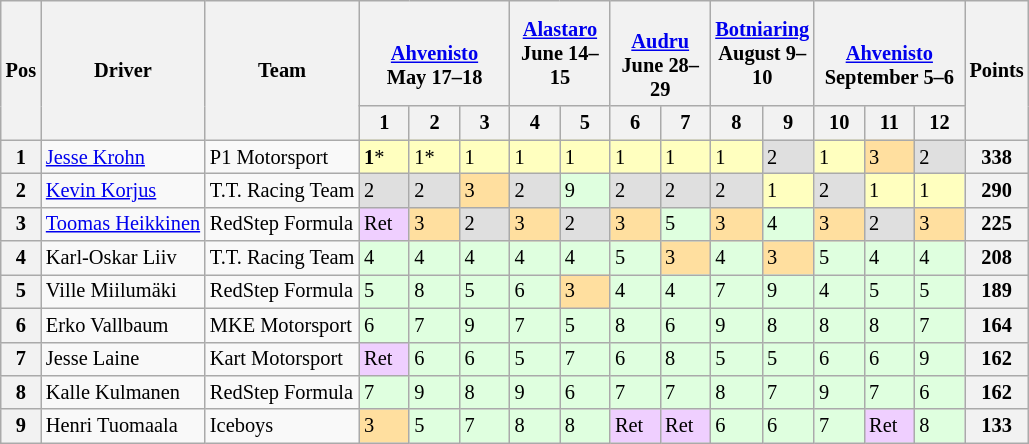<table class="wikitable" style="font-size:85%">
<tr>
<th rowspan=2>Pos</th>
<th rowspan=2>Driver</th>
<th rowspan=2>Team</th>
<th colspan=3><br><a href='#'>Ahvenisto</a><br>May 17–18</th>
<th colspan=2> <a href='#'>Alastaro</a><br>June 14–15</th>
<th colspan=2> <br><a href='#'>Audru</a><br>June 28–29</th>
<th colspan=2> <a href='#'>Botniaring</a><br>August 9–10</th>
<th colspan=3><br><a href='#'>Ahvenisto</a><br>September 5–6</th>
<th rowspan=2>Points</th>
</tr>
<tr>
<th width="27">1</th>
<th width="27">2</th>
<th width="27">3</th>
<th width="27">4</th>
<th width="27">5</th>
<th width="27">6</th>
<th width="27">7</th>
<th width="27">8</th>
<th width="27">9</th>
<th width="27">10</th>
<th width="27">11</th>
<th width="27">12</th>
</tr>
<tr>
<th>1</th>
<td> <a href='#'>Jesse Krohn</a></td>
<td>P1 Motorsport</td>
<td style="background:#FFFFBF;"><strong>1</strong>*</td>
<td style="background:#FFFFBF;">1*</td>
<td style="background:#FFFFBF;">1</td>
<td style="background:#FFFFBF;">1</td>
<td style="background:#FFFFBF;">1</td>
<td style="background:#FFFFBF;">1</td>
<td style="background:#FFFFBF;">1</td>
<td style="background:#FFFFBF;">1</td>
<td style="background:#DFDFDF;">2</td>
<td style="background:#FFFFBF;">1</td>
<td style="background:#FFDF9F;">3</td>
<td style="background:#DFDFDF;">2</td>
<th>338</th>
</tr>
<tr>
<th>2</th>
<td> <a href='#'>Kevin Korjus</a></td>
<td>T.T. Racing Team</td>
<td style="background:#DFDFDF;">2</td>
<td style="background:#DFDFDF;">2</td>
<td style="background:#FFDF9F;">3</td>
<td style="background:#DFDFDF;">2</td>
<td style="background:#DFFFDF;">9</td>
<td style="background:#DFDFDF;">2</td>
<td style="background:#DFDFDF;">2</td>
<td style="background:#DFDFDF;">2</td>
<td style="background:#FFFFBF;">1</td>
<td style="background:#DFDFDF;">2</td>
<td style="background:#FFFFBF;">1</td>
<td style="background:#FFFFBF;">1</td>
<th>290</th>
</tr>
<tr>
<th>3</th>
<td> <a href='#'>Toomas Heikkinen</a></td>
<td>RedStep Formula</td>
<td style="background:#EFCFFF;">Ret</td>
<td style="background:#FFDF9F;">3</td>
<td style="background:#DFDFDF;">2</td>
<td style="background:#FFDF9F;">3</td>
<td style="background:#DFDFDF;">2</td>
<td style="background:#FFDF9F;">3</td>
<td style="background:#DFFFDF;">5</td>
<td style="background:#FFDF9F;">3</td>
<td style="background:#DFFFDF;">4</td>
<td style="background:#FFDF9F;">3</td>
<td style="background:#DFDFDF;">2</td>
<td style="background:#FFDF9F;">3</td>
<th>225</th>
</tr>
<tr>
<th>4</th>
<td> Karl-Oskar Liiv</td>
<td>T.T. Racing Team</td>
<td style="background:#DFFFDF;">4</td>
<td style="background:#DFFFDF;">4</td>
<td style="background:#DFFFDF;">4</td>
<td style="background:#DFFFDF;">4</td>
<td style="background:#DFFFDF;">4</td>
<td style="background:#DFFFDF;">5</td>
<td style="background:#FFDF9F;">3</td>
<td style="background:#DFFFDF;">4</td>
<td style="background:#FFDF9F;">3</td>
<td style="background:#DFFFDF;">5</td>
<td style="background:#DFFFDF;">4</td>
<td style="background:#DFFFDF;">4</td>
<th>208</th>
</tr>
<tr>
<th>5</th>
<td> Ville Miilumäki</td>
<td>RedStep Formula</td>
<td style="background:#DFFFDF;">5</td>
<td style="background:#DFFFDF;">8</td>
<td style="background:#DFFFDF;">5</td>
<td style="background:#DFFFDF;">6</td>
<td style="background:#FFDF9F;">3</td>
<td style="background:#DFFFDF;">4</td>
<td style="background:#DFFFDF;">4</td>
<td style="background:#DFFFDF;">7</td>
<td style="background:#DFFFDF;">9</td>
<td style="background:#DFFFDF;">4</td>
<td style="background:#DFFFDF;">5</td>
<td style="background:#DFFFDF;">5</td>
<th>189</th>
</tr>
<tr>
<th>6</th>
<td> Erko Vallbaum</td>
<td>MKE Motorsport</td>
<td style="background:#DFFFDF;">6</td>
<td style="background:#DFFFDF;">7</td>
<td style="background:#DFFFDF;">9</td>
<td style="background:#DFFFDF;">7</td>
<td style="background:#DFFFDF;">5</td>
<td style="background:#DFFFDF;">8</td>
<td style="background:#DFFFDF;">6</td>
<td style="background:#DFFFDF;">9</td>
<td style="background:#DFFFDF;">8</td>
<td style="background:#DFFFDF;">8</td>
<td style="background:#DFFFDF;">8</td>
<td style="background:#DFFFDF;">7</td>
<th>164</th>
</tr>
<tr>
<th>7</th>
<td> Jesse Laine</td>
<td>Kart Motorsport</td>
<td style="background:#EFCFFF;">Ret</td>
<td style="background:#DFFFDF;">6</td>
<td style="background:#DFFFDF;">6</td>
<td style="background:#DFFFDF;">5</td>
<td style="background:#DFFFDF;">7</td>
<td style="background:#DFFFDF;">6</td>
<td style="background:#DFFFDF;">8</td>
<td style="background:#DFFFDF;">5</td>
<td style="background:#DFFFDF;">5</td>
<td style="background:#DFFFDF;">6</td>
<td style="background:#DFFFDF;">6</td>
<td style="background:#DFFFDF;">9</td>
<th>162</th>
</tr>
<tr>
<th>8</th>
<td> Kalle Kulmanen</td>
<td>RedStep Formula</td>
<td style="background:#DFFFDF;">7</td>
<td style="background:#DFFFDF;">9</td>
<td style="background:#DFFFDF;">8</td>
<td style="background:#DFFFDF;">9</td>
<td style="background:#DFFFDF;">6</td>
<td style="background:#DFFFDF;">7</td>
<td style="background:#DFFFDF;">7</td>
<td style="background:#DFFFDF;">8</td>
<td style="background:#DFFFDF;">7</td>
<td style="background:#DFFFDF;">9</td>
<td style="background:#DFFFDF;">7</td>
<td style="background:#DFFFDF;">6</td>
<th>162</th>
</tr>
<tr>
<th>9</th>
<td> Henri Tuomaala</td>
<td>Iceboys</td>
<td style="background:#FFDF9F;">3</td>
<td style="background:#DFFFDF;">5</td>
<td style="background:#DFFFDF;">7</td>
<td style="background:#DFFFDF;">8</td>
<td style="background:#DFFFDF;">8</td>
<td style="background:#EFCFFF;">Ret</td>
<td style="background:#EFCFFF;">Ret</td>
<td style="background:#DFFFDF;">6</td>
<td style="background:#DFFFDF;">6</td>
<td style="background:#DFFFDF;">7</td>
<td style="background:#EFCFFF;">Ret</td>
<td style="background:#DFFFDF;">8</td>
<th>133</th>
</tr>
</table>
